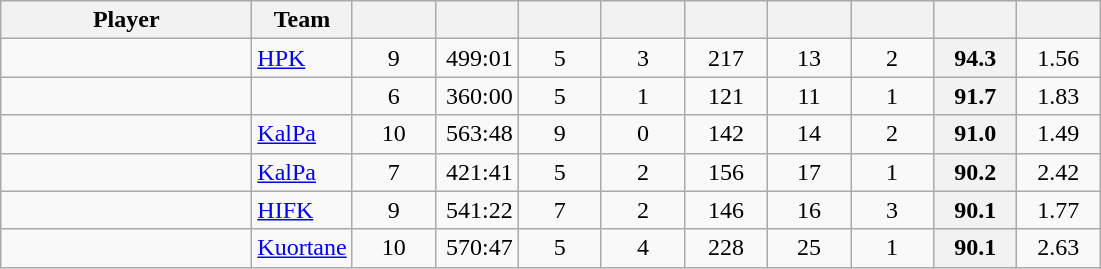<table class="wikitable sortable" style="text-align: center">
<tr>
<th style="width: 10em;">Player</th>
<th>Team</th>
<th style="width: 3em;"> </th>
<th style="width: 3em;"> </th>
<th style="width: 3em;"> </th>
<th style="width: 3em;"> </th>
<th style="width: 3em;"></th>
<th style="width: 3em;"> </th>
<th style="width: 3em;"> </th>
<th style="width: 3em;"></th>
<th style="width: 3em;"></th>
</tr>
<tr>
<td style="text-align:left;"></td>
<td style="text-align:left;"><a href='#'>HPK</a></td>
<td>9</td>
<td align="right">499:01</td>
<td>5</td>
<td>3</td>
<td>217</td>
<td>13</td>
<td>2</td>
<th>94.3</th>
<td>1.56</td>
</tr>
<tr>
<td style="text-align:left;"></td>
<td style="text-align:left;"></td>
<td>6</td>
<td align="right">360:00</td>
<td>5</td>
<td>1</td>
<td>121</td>
<td>11</td>
<td>1</td>
<th>91.7</th>
<td>1.83</td>
</tr>
<tr>
<td style="text-align:left;"></td>
<td style="text-align:left;"><a href='#'>KalPa</a></td>
<td>10</td>
<td align="right">563:48</td>
<td>9</td>
<td>0</td>
<td>142</td>
<td>14</td>
<td>2</td>
<th>91.0</th>
<td>1.49</td>
</tr>
<tr>
<td style="text-align:left;"></td>
<td style="text-align:left;"><a href='#'>KalPa</a></td>
<td>7</td>
<td align="right">421:41</td>
<td>5</td>
<td>2</td>
<td>156</td>
<td>17</td>
<td>1</td>
<th>90.2</th>
<td>2.42</td>
</tr>
<tr>
<td style="text-align:left;"></td>
<td style="text-align:left;"><a href='#'>HIFK</a></td>
<td>9</td>
<td align="right">541:22</td>
<td>7</td>
<td>2</td>
<td>146</td>
<td>16</td>
<td>3</td>
<th>90.1</th>
<td>1.77</td>
</tr>
<tr>
<td style="text-align:left;"></td>
<td style="text-align:left;"><a href='#'>Kuortane</a></td>
<td>10</td>
<td align="right">570:47</td>
<td>5</td>
<td>4</td>
<td>228</td>
<td>25</td>
<td>1</td>
<th>90.1</th>
<td>2.63</td>
</tr>
</table>
